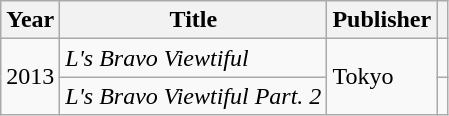<table class="wikitable">
<tr text-align:center;">
<th scope="col">Year</th>
<th scope="col">Title</th>
<th>Publisher</th>
<th scope="col" class="unsortable"></th>
</tr>
<tr>
<td rowspan="2">2013</td>
<td><em>L's Bravo Viewtiful</em></td>
<td rowspan="2">Tokyo</td>
<td></td>
</tr>
<tr>
<td><em>L's Bravo Viewtiful Part. 2</em></td>
<td></td>
</tr>
</table>
